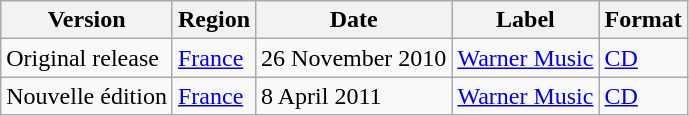<table class="wikitable">
<tr>
<th>Version</th>
<th>Region</th>
<th>Date</th>
<th>Label</th>
<th>Format</th>
</tr>
<tr>
<td>Original release</td>
<td><a href='#'>France</a></td>
<td>26 November 2010</td>
<td><a href='#'>Warner Music</a></td>
<td><a href='#'>CD</a></td>
</tr>
<tr>
<td>Nouvelle édition</td>
<td><a href='#'>France</a></td>
<td>8 April 2011</td>
<td><a href='#'>Warner Music</a></td>
<td><a href='#'>CD</a></td>
</tr>
</table>
